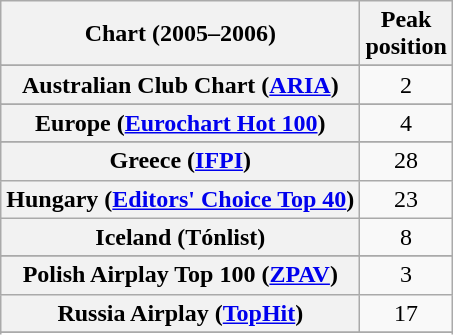<table class="wikitable sortable plainrowheaders" style="text-align:center">
<tr>
<th>Chart (2005–2006)</th>
<th>Peak<br>position</th>
</tr>
<tr>
</tr>
<tr>
<th scope="row">Australian Club Chart (<a href='#'>ARIA</a>)</th>
<td>2</td>
</tr>
<tr>
</tr>
<tr>
</tr>
<tr>
</tr>
<tr>
</tr>
<tr>
</tr>
<tr>
</tr>
<tr>
<th scope="row">Europe (<a href='#'>Eurochart Hot 100</a>)</th>
<td>4</td>
</tr>
<tr>
</tr>
<tr>
<th scope="row">Greece (<a href='#'>IFPI</a>)</th>
<td>28</td>
</tr>
<tr>
<th scope="row">Hungary (<a href='#'>Editors' Choice Top 40</a>)</th>
<td>23</td>
</tr>
<tr>
<th scope="row">Iceland (Tónlist)</th>
<td>8</td>
</tr>
<tr>
</tr>
<tr>
</tr>
<tr>
</tr>
<tr>
</tr>
<tr>
<th scope="row">Polish Airplay Top 100 (<a href='#'>ZPAV</a>)</th>
<td>3</td>
</tr>
<tr>
<th scope="row">Russia Airplay (<a href='#'>TopHit</a>)</th>
<td>17</td>
</tr>
<tr>
</tr>
<tr>
</tr>
<tr>
</tr>
<tr>
</tr>
<tr>
</tr>
<tr>
</tr>
<tr>
</tr>
</table>
